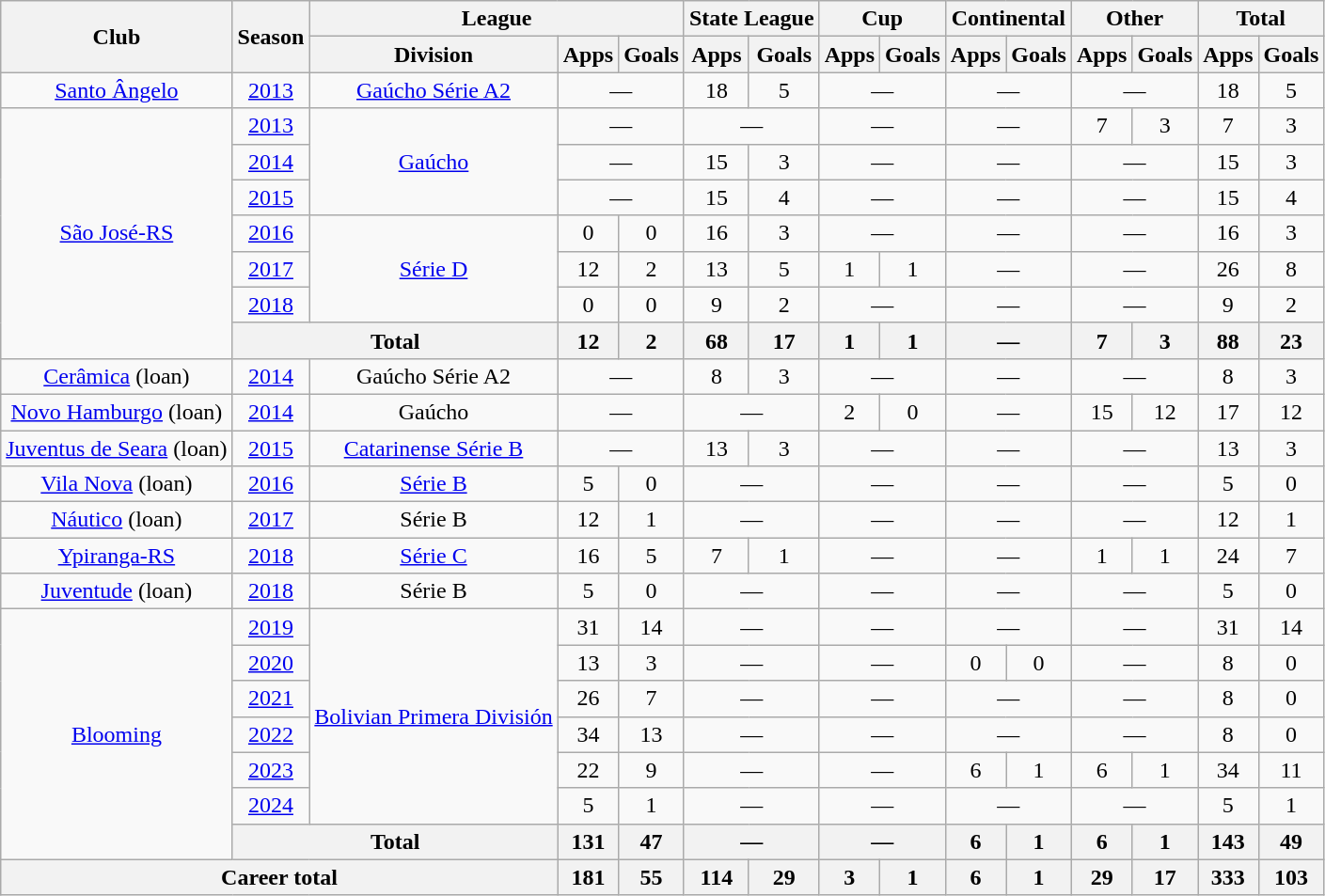<table class="wikitable" style="text-align: center">
<tr>
<th rowspan="2">Club</th>
<th rowspan="2">Season</th>
<th colspan="3">League</th>
<th colspan="2">State League</th>
<th colspan="2">Cup</th>
<th colspan="2">Continental</th>
<th colspan="2">Other</th>
<th colspan="2">Total</th>
</tr>
<tr>
<th>Division</th>
<th>Apps</th>
<th>Goals</th>
<th>Apps</th>
<th>Goals</th>
<th>Apps</th>
<th>Goals</th>
<th>Apps</th>
<th>Goals</th>
<th>Apps</th>
<th>Goals</th>
<th>Apps</th>
<th>Goals</th>
</tr>
<tr>
<td><a href='#'>Santo Ângelo</a></td>
<td><a href='#'>2013</a></td>
<td><a href='#'>Gaúcho Série A2</a></td>
<td colspan="2">—</td>
<td>18</td>
<td>5</td>
<td colspan="2">—</td>
<td colspan="2">—</td>
<td colspan="2">—</td>
<td>18</td>
<td>5</td>
</tr>
<tr>
<td rowspan="7"><a href='#'>São José-RS</a></td>
<td><a href='#'>2013</a></td>
<td rowspan="3"><a href='#'>Gaúcho</a></td>
<td colspan="2">—</td>
<td colspan="2">—</td>
<td colspan="2">—</td>
<td colspan="2">—</td>
<td>7</td>
<td>3</td>
<td>7</td>
<td>3</td>
</tr>
<tr>
<td><a href='#'>2014</a></td>
<td colspan="2">—</td>
<td>15</td>
<td>3</td>
<td colspan="2">—</td>
<td colspan="2">—</td>
<td colspan="2">—</td>
<td>15</td>
<td>3</td>
</tr>
<tr>
<td><a href='#'>2015</a></td>
<td colspan="2">—</td>
<td>15</td>
<td>4</td>
<td colspan="2">—</td>
<td colspan="2">—</td>
<td colspan="2">—</td>
<td>15</td>
<td>4</td>
</tr>
<tr>
<td><a href='#'>2016</a></td>
<td rowspan="3"><a href='#'>Série D</a></td>
<td>0</td>
<td>0</td>
<td>16</td>
<td>3</td>
<td colspan="2">—</td>
<td colspan="2">—</td>
<td colspan="2">—</td>
<td>16</td>
<td>3</td>
</tr>
<tr>
<td><a href='#'>2017</a></td>
<td>12</td>
<td>2</td>
<td>13</td>
<td>5</td>
<td>1</td>
<td>1</td>
<td colspan="2">—</td>
<td colspan="2">—</td>
<td>26</td>
<td>8</td>
</tr>
<tr>
<td><a href='#'>2018</a></td>
<td>0</td>
<td>0</td>
<td>9</td>
<td>2</td>
<td colspan="2">—</td>
<td colspan="2">—</td>
<td colspan="2">—</td>
<td>9</td>
<td>2</td>
</tr>
<tr>
<th colspan="2">Total</th>
<th>12</th>
<th>2</th>
<th>68</th>
<th>17</th>
<th>1</th>
<th>1</th>
<th colspan="2">—</th>
<th>7</th>
<th>3</th>
<th>88</th>
<th>23</th>
</tr>
<tr>
<td><a href='#'>Cerâmica</a> (loan)</td>
<td><a href='#'>2014</a></td>
<td>Gaúcho Série A2</td>
<td colspan="2">—</td>
<td>8</td>
<td>3</td>
<td colspan="2">—</td>
<td colspan="2">—</td>
<td colspan="2">—</td>
<td>8</td>
<td>3</td>
</tr>
<tr>
<td><a href='#'>Novo Hamburgo</a> (loan)</td>
<td><a href='#'>2014</a></td>
<td>Gaúcho</td>
<td colspan="2">—</td>
<td colspan="2">—</td>
<td>2</td>
<td>0</td>
<td colspan="2">—</td>
<td>15</td>
<td>12</td>
<td>17</td>
<td>12</td>
</tr>
<tr>
<td><a href='#'>Juventus de Seara</a> (loan)</td>
<td><a href='#'>2015</a></td>
<td><a href='#'>Catarinense Série B</a></td>
<td colspan="2">—</td>
<td>13</td>
<td>3</td>
<td colspan="2">—</td>
<td colspan="2">—</td>
<td colspan="2">—</td>
<td>13</td>
<td>3</td>
</tr>
<tr>
<td><a href='#'>Vila Nova</a> (loan)</td>
<td><a href='#'>2016</a></td>
<td><a href='#'>Série B</a></td>
<td>5</td>
<td>0</td>
<td colspan="2">—</td>
<td colspan="2">—</td>
<td colspan="2">—</td>
<td colspan="2">—</td>
<td>5</td>
<td>0</td>
</tr>
<tr>
<td><a href='#'>Náutico</a> (loan)</td>
<td><a href='#'>2017</a></td>
<td>Série B</td>
<td>12</td>
<td>1</td>
<td colspan="2">—</td>
<td colspan="2">—</td>
<td colspan="2">—</td>
<td colspan="2">—</td>
<td>12</td>
<td>1</td>
</tr>
<tr>
<td><a href='#'>Ypiranga-RS</a></td>
<td><a href='#'>2018</a></td>
<td><a href='#'>Série C</a></td>
<td>16</td>
<td>5</td>
<td>7</td>
<td>1</td>
<td colspan="2">—</td>
<td colspan="2">—</td>
<td>1</td>
<td>1</td>
<td>24</td>
<td>7</td>
</tr>
<tr>
<td><a href='#'>Juventude</a> (loan)</td>
<td><a href='#'>2018</a></td>
<td>Série B</td>
<td>5</td>
<td>0</td>
<td colspan="2">—</td>
<td colspan="2">—</td>
<td colspan="2">—</td>
<td colspan="2">—</td>
<td>5</td>
<td>0</td>
</tr>
<tr>
<td rowspan="7"><a href='#'>Blooming</a></td>
<td><a href='#'>2019</a></td>
<td rowspan="6"><a href='#'>Bolivian Primera División</a></td>
<td>31</td>
<td>14</td>
<td colspan="2">—</td>
<td colspan="2">—</td>
<td colspan="2">—</td>
<td colspan="2">—</td>
<td>31</td>
<td>14</td>
</tr>
<tr>
<td><a href='#'>2020</a></td>
<td>13</td>
<td>3</td>
<td colspan="2">—</td>
<td colspan="2">—</td>
<td>0</td>
<td>0</td>
<td colspan="2">—</td>
<td>8</td>
<td>0</td>
</tr>
<tr>
<td><a href='#'>2021</a></td>
<td>26</td>
<td>7</td>
<td colspan="2">—</td>
<td colspan="2">—</td>
<td colspan="2">—</td>
<td colspan="2">—</td>
<td>8</td>
<td>0</td>
</tr>
<tr>
<td><a href='#'>2022</a></td>
<td>34</td>
<td>13</td>
<td colspan="2">—</td>
<td colspan="2">—</td>
<td colspan="2">—</td>
<td colspan="2">—</td>
<td>8</td>
<td>0</td>
</tr>
<tr>
<td><a href='#'>2023</a></td>
<td>22</td>
<td>9</td>
<td colspan="2">—</td>
<td colspan="2">—</td>
<td>6</td>
<td>1</td>
<td>6</td>
<td>1</td>
<td>34</td>
<td>11</td>
</tr>
<tr>
<td><a href='#'>2024</a></td>
<td>5</td>
<td>1</td>
<td colspan="2">—</td>
<td colspan="2">—</td>
<td colspan="2">—</td>
<td colspan="2">—</td>
<td>5</td>
<td>1</td>
</tr>
<tr>
<th colspan="2">Total</th>
<th>131</th>
<th>47</th>
<th colspan="2">—</th>
<th colspan="2">—</th>
<th>6</th>
<th>1</th>
<th>6</th>
<th>1</th>
<th>143</th>
<th>49</th>
</tr>
<tr>
<th colspan="3"><strong>Career total</strong></th>
<th>181</th>
<th>55</th>
<th>114</th>
<th>29</th>
<th>3</th>
<th>1</th>
<th>6</th>
<th>1</th>
<th>29</th>
<th>17</th>
<th>333</th>
<th>103</th>
</tr>
</table>
